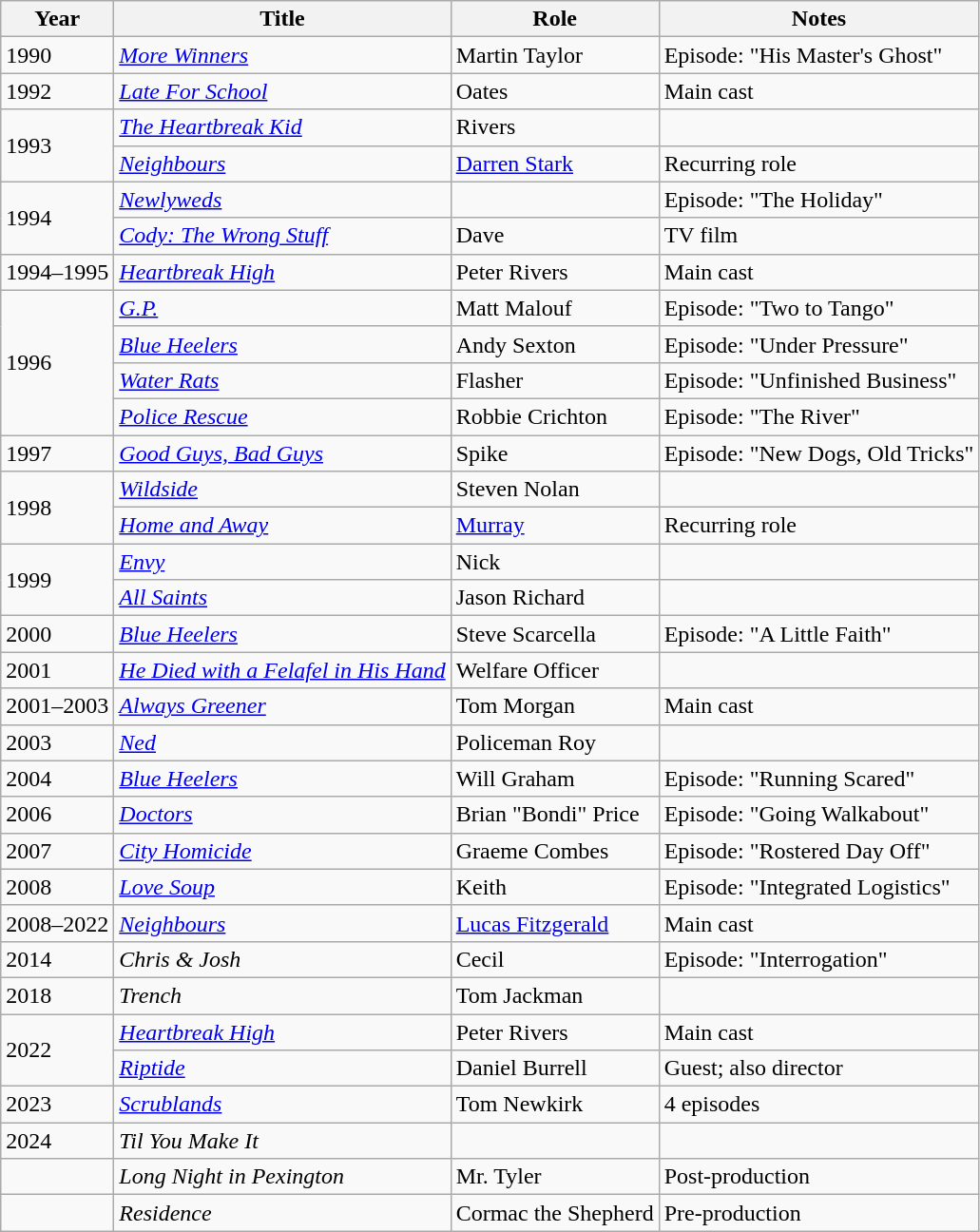<table class="wikitable plainrowheaders sortable">
<tr>
<th>Year</th>
<th>Title</th>
<th>Role</th>
<th>Notes</th>
</tr>
<tr>
<td>1990</td>
<td><em><a href='#'>More Winners</a></em></td>
<td>Martin Taylor</td>
<td>Episode: "His Master's Ghost"</td>
</tr>
<tr>
<td>1992</td>
<td><em><a href='#'>Late For School</a></em></td>
<td>Oates</td>
<td>Main cast</td>
</tr>
<tr>
<td rowspan="2">1993</td>
<td><em><a href='#'>The Heartbreak Kid</a></em></td>
<td>Rivers</td>
<td></td>
</tr>
<tr>
<td><em><a href='#'>Neighbours</a></em></td>
<td><a href='#'>Darren Stark</a></td>
<td>Recurring role</td>
</tr>
<tr>
<td rowspan="2">1994</td>
<td><em><a href='#'>Newlyweds</a></em></td>
<td></td>
<td>Episode: "The Holiday"</td>
</tr>
<tr>
<td><em><a href='#'>Cody: The Wrong Stuff</a></em></td>
<td>Dave</td>
<td>TV film</td>
</tr>
<tr>
<td>1994–1995</td>
<td><em><a href='#'>Heartbreak High</a></em></td>
<td>Peter Rivers</td>
<td>Main cast</td>
</tr>
<tr>
<td rowspan="4">1996</td>
<td><em><a href='#'>G.P.</a></em></td>
<td>Matt Malouf</td>
<td>Episode: "Two to Tango"</td>
</tr>
<tr>
<td><em><a href='#'>Blue Heelers</a></em></td>
<td>Andy Sexton</td>
<td>Episode: "Under Pressure"</td>
</tr>
<tr>
<td><em><a href='#'>Water Rats</a></em></td>
<td>Flasher</td>
<td>Episode: "Unfinished Business"</td>
</tr>
<tr>
<td><em><a href='#'>Police Rescue</a></em></td>
<td>Robbie Crichton</td>
<td>Episode: "The River"</td>
</tr>
<tr>
<td>1997</td>
<td><em><a href='#'>Good Guys, Bad Guys</a></em></td>
<td>Spike</td>
<td>Episode: "New Dogs, Old Tricks"</td>
</tr>
<tr>
<td rowspan="2">1998</td>
<td><em><a href='#'>Wildside</a></em></td>
<td>Steven Nolan</td>
<td></td>
</tr>
<tr>
<td><em><a href='#'>Home and Away</a></em></td>
<td><a href='#'>Murray</a></td>
<td>Recurring role</td>
</tr>
<tr>
<td rowspan="2">1999</td>
<td><em><a href='#'>Envy</a></em></td>
<td>Nick</td>
<td></td>
</tr>
<tr>
<td><em><a href='#'>All Saints</a></em></td>
<td>Jason Richard</td>
<td></td>
</tr>
<tr>
<td>2000</td>
<td><em><a href='#'>Blue Heelers</a></em></td>
<td>Steve Scarcella</td>
<td>Episode: "A Little Faith"</td>
</tr>
<tr>
<td>2001</td>
<td><em><a href='#'>He Died with a Felafel in His Hand</a></em></td>
<td>Welfare Officer</td>
<td></td>
</tr>
<tr>
<td>2001–2003</td>
<td><em><a href='#'>Always Greener</a></em></td>
<td>Tom Morgan</td>
<td>Main cast</td>
</tr>
<tr>
<td>2003</td>
<td><em><a href='#'>Ned</a></em></td>
<td>Policeman Roy</td>
<td></td>
</tr>
<tr>
<td>2004</td>
<td><em><a href='#'>Blue Heelers</a></em></td>
<td>Will Graham</td>
<td>Episode: "Running Scared"</td>
</tr>
<tr>
<td>2006</td>
<td><em><a href='#'>Doctors</a></em></td>
<td>Brian "Bondi" Price</td>
<td>Episode: "Going Walkabout"</td>
</tr>
<tr>
<td>2007</td>
<td><em><a href='#'>City Homicide</a></em></td>
<td>Graeme Combes</td>
<td>Episode: "Rostered Day Off"</td>
</tr>
<tr>
<td>2008</td>
<td><em><a href='#'>Love Soup</a></em></td>
<td>Keith</td>
<td>Episode: "Integrated Logistics"</td>
</tr>
<tr>
<td>2008–2022</td>
<td><em><a href='#'>Neighbours</a></em></td>
<td><a href='#'>Lucas Fitzgerald</a></td>
<td>Main cast</td>
</tr>
<tr>
<td>2014</td>
<td><em>Chris & Josh</em></td>
<td>Cecil</td>
<td>Episode: "Interrogation"</td>
</tr>
<tr>
<td>2018</td>
<td><em>Trench</em></td>
<td>Tom Jackman</td>
<td></td>
</tr>
<tr>
<td rowspan="2">2022</td>
<td><em><a href='#'>Heartbreak High</a></em></td>
<td>Peter Rivers</td>
<td>Main cast</td>
</tr>
<tr>
<td><em><a href='#'>Riptide</a></em></td>
<td>Daniel Burrell</td>
<td>Guest; also director</td>
</tr>
<tr>
<td>2023</td>
<td><em><a href='#'>Scrublands</a></em></td>
<td>Tom Newkirk</td>
<td>4 episodes</td>
</tr>
<tr>
<td>2024</td>
<td><em>Til You Make It</em></td>
<td></td>
<td></td>
</tr>
<tr>
<td></td>
<td><em>Long Night in Pexington</em></td>
<td>Mr. Tyler</td>
<td>Post-production</td>
</tr>
<tr>
<td></td>
<td><em>Residence</em></td>
<td>Cormac the Shepherd</td>
<td>Pre-production</td>
</tr>
</table>
